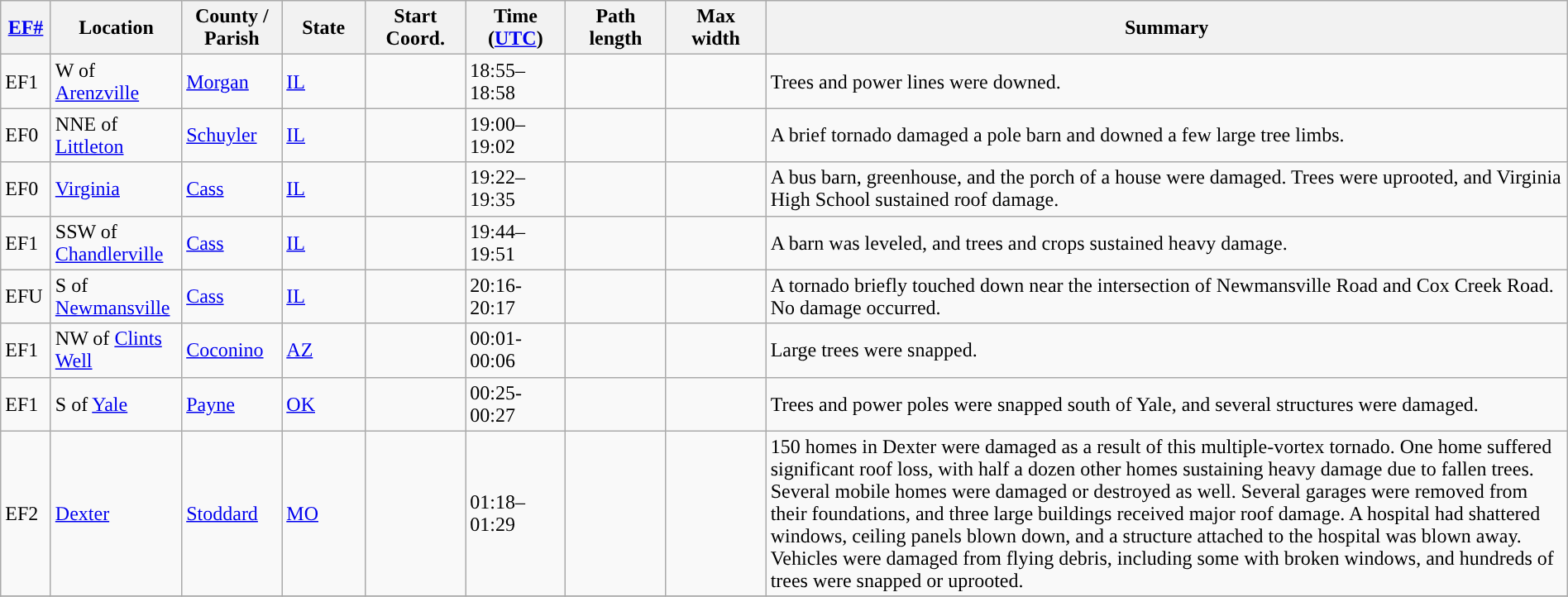<table class="wikitable sortable" style="width:100%;">
<tr>
<th scope="col"  style="width:3%; text-align:center;"><a href='#'>EF#</a></th>
<th scope="col"  style="width:7%; text-align:center;" class="unsortable">Location</th>
<th scope="col"  style="width:6%; text-align:center;" class="unsortable">County / Parish</th>
<th scope="col"  style="width:5%; text-align:center;">State</th>
<th scope="col"  style="width:6%; text-align:center;">Start Coord.</th>
<th scope="col"  style="width:6%; text-align:center;">Time (<a href='#'>UTC</a>)</th>
<th scope="col"  style="width:6%; text-align:center;">Path length</th>
<th scope="col"  style="width:6%; text-align:center;">Max width</th>
<th scope="col" class="unsortable" style="width:48%; text-align:center;">Summary</th>
</tr>
<tr>
<td>EF1</td>
<td>W of <a href='#'>Arenzville</a></td>
<td><a href='#'>Morgan</a></td>
<td><a href='#'>IL</a></td>
<td></td>
<td>18:55–18:58</td>
<td></td>
<td></td>
<td>Trees and power lines were downed.</td>
</tr>
<tr>
<td>EF0</td>
<td>NNE of <a href='#'>Littleton</a></td>
<td><a href='#'>Schuyler</a></td>
<td><a href='#'>IL</a></td>
<td></td>
<td>19:00–19:02</td>
<td></td>
<td></td>
<td>A brief tornado damaged a pole barn and downed a few large tree limbs.</td>
</tr>
<tr>
<td>EF0</td>
<td><a href='#'>Virginia</a></td>
<td><a href='#'>Cass</a></td>
<td><a href='#'>IL</a></td>
<td></td>
<td>19:22–19:35</td>
<td></td>
<td></td>
<td>A bus barn, greenhouse, and the porch of a house were damaged. Trees were uprooted, and Virginia High School sustained roof damage.</td>
</tr>
<tr>
<td>EF1</td>
<td>SSW of <a href='#'>Chandlerville</a></td>
<td><a href='#'>Cass</a></td>
<td><a href='#'>IL</a></td>
<td></td>
<td>19:44–19:51</td>
<td></td>
<td></td>
<td>A barn was leveled, and trees and crops sustained heavy damage.</td>
</tr>
<tr>
<td>EFU</td>
<td>S of <a href='#'>Newmansville</a></td>
<td><a href='#'>Cass</a></td>
<td><a href='#'>IL</a></td>
<td></td>
<td>20:16-20:17</td>
<td></td>
<td></td>
<td>A tornado briefly touched down near the intersection of Newmansville Road and Cox Creek Road. No damage occurred.</td>
</tr>
<tr>
<td>EF1</td>
<td>NW of <a href='#'>Clints Well</a></td>
<td><a href='#'>Coconino</a></td>
<td><a href='#'>AZ</a></td>
<td></td>
<td>00:01-00:06</td>
<td></td>
<td></td>
<td>Large trees were snapped.</td>
</tr>
<tr>
<td>EF1</td>
<td>S of <a href='#'>Yale</a></td>
<td><a href='#'>Payne</a></td>
<td><a href='#'>OK</a></td>
<td></td>
<td>00:25-00:27</td>
<td></td>
<td></td>
<td>Trees and power poles were snapped south of Yale, and several structures were damaged.</td>
</tr>
<tr>
<td>EF2</td>
<td><a href='#'>Dexter</a></td>
<td><a href='#'>Stoddard</a></td>
<td><a href='#'>MO</a></td>
<td></td>
<td>01:18–01:29</td>
<td></td>
<td></td>
<td>150 homes in Dexter were damaged as a result of this multiple-vortex tornado. One home suffered significant roof loss, with half a dozen other homes sustaining heavy damage due to fallen trees. Several mobile homes were damaged or destroyed as well. Several garages were removed from their foundations, and three large buildings received major roof damage. A hospital had shattered windows, ceiling panels blown down, and a structure attached to the hospital was blown away. Vehicles were damaged from flying debris, including some with broken windows, and hundreds of trees were snapped or uprooted.</td>
</tr>
<tr>
</tr>
</table>
